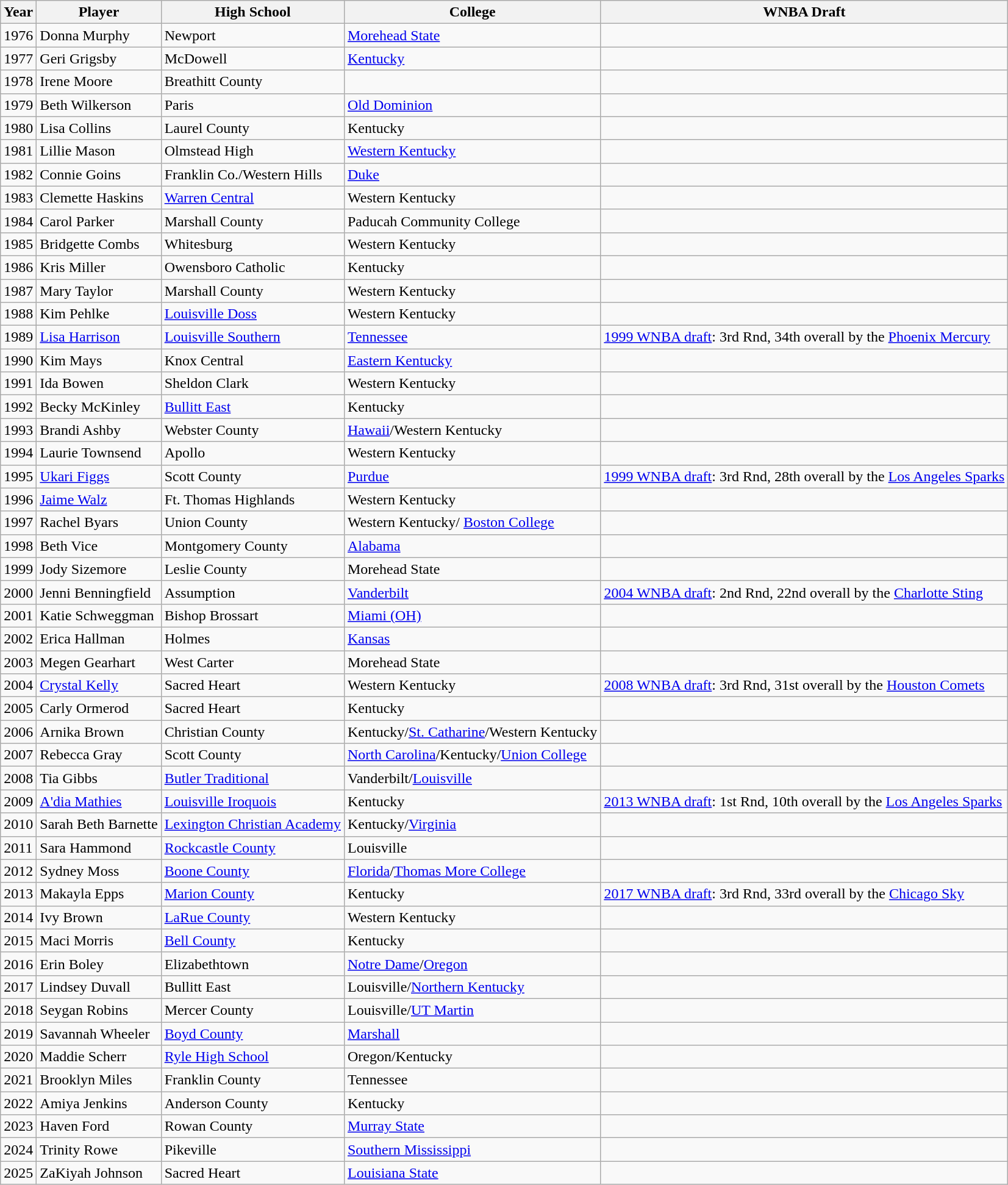<table class="wikitable sortable">
<tr>
<th>Year</th>
<th>Player</th>
<th>High School</th>
<th>College</th>
<th>WNBA Draft</th>
</tr>
<tr>
<td>1976</td>
<td>Donna Murphy</td>
<td>Newport</td>
<td><a href='#'>Morehead State</a></td>
<td></td>
</tr>
<tr>
<td>1977</td>
<td>Geri Grigsby</td>
<td>McDowell</td>
<td><a href='#'>Kentucky</a></td>
<td></td>
</tr>
<tr>
<td>1978</td>
<td>Irene Moore</td>
<td>Breathitt County</td>
<td></td>
<td></td>
</tr>
<tr>
<td>1979</td>
<td>Beth Wilkerson</td>
<td>Paris</td>
<td><a href='#'>Old Dominion</a></td>
<td></td>
</tr>
<tr>
<td>1980</td>
<td>Lisa Collins</td>
<td>Laurel County</td>
<td>Kentucky</td>
<td></td>
</tr>
<tr>
<td>1981</td>
<td>Lillie Mason</td>
<td>Olmstead High</td>
<td><a href='#'>Western Kentucky</a></td>
<td></td>
</tr>
<tr>
<td>1982</td>
<td>Connie Goins</td>
<td>Franklin Co./Western Hills</td>
<td><a href='#'>Duke</a></td>
<td></td>
</tr>
<tr>
<td>1983</td>
<td>Clemette Haskins</td>
<td><a href='#'>Warren Central</a></td>
<td>Western Kentucky</td>
<td></td>
</tr>
<tr>
<td>1984</td>
<td>Carol Parker</td>
<td>Marshall County</td>
<td>Paducah Community College</td>
<td></td>
</tr>
<tr>
<td>1985</td>
<td>Bridgette Combs</td>
<td>Whitesburg</td>
<td>Western Kentucky</td>
<td></td>
</tr>
<tr>
<td>1986</td>
<td>Kris Miller</td>
<td>Owensboro Catholic</td>
<td>Kentucky</td>
<td></td>
</tr>
<tr>
<td>1987</td>
<td>Mary Taylor</td>
<td>Marshall County</td>
<td>Western Kentucky</td>
<td></td>
</tr>
<tr>
<td>1988</td>
<td>Kim Pehlke</td>
<td><a href='#'>Louisville Doss</a></td>
<td>Western Kentucky</td>
<td></td>
</tr>
<tr>
<td>1989</td>
<td><a href='#'>Lisa Harrison</a></td>
<td><a href='#'>Louisville Southern</a></td>
<td><a href='#'>Tennessee</a></td>
<td><a href='#'>1999 WNBA draft</a>: 3rd Rnd, 34th overall by the <a href='#'>Phoenix Mercury</a></td>
</tr>
<tr>
<td>1990</td>
<td>Kim Mays</td>
<td>Knox Central</td>
<td><a href='#'>Eastern Kentucky</a></td>
<td></td>
</tr>
<tr>
<td>1991</td>
<td>Ida Bowen</td>
<td>Sheldon Clark</td>
<td>Western Kentucky</td>
<td></td>
</tr>
<tr>
<td>1992</td>
<td>Becky McKinley</td>
<td><a href='#'>Bullitt East</a></td>
<td>Kentucky</td>
<td></td>
</tr>
<tr>
<td>1993</td>
<td>Brandi Ashby</td>
<td>Webster County</td>
<td><a href='#'>Hawaii</a>/Western Kentucky</td>
<td></td>
</tr>
<tr>
<td>1994</td>
<td>Laurie Townsend</td>
<td>Apollo</td>
<td>Western Kentucky</td>
<td></td>
</tr>
<tr>
<td>1995</td>
<td><a href='#'>Ukari Figgs</a></td>
<td>Scott County</td>
<td><a href='#'>Purdue</a></td>
<td><a href='#'>1999 WNBA draft</a>: 3rd Rnd, 28th overall by the <a href='#'>Los Angeles Sparks</a></td>
</tr>
<tr>
<td>1996</td>
<td><a href='#'>Jaime Walz</a></td>
<td>Ft. Thomas Highlands</td>
<td>Western Kentucky</td>
<td></td>
</tr>
<tr>
<td>1997</td>
<td>Rachel Byars</td>
<td>Union County</td>
<td>Western Kentucky/ <a href='#'>Boston College</a></td>
<td></td>
</tr>
<tr>
<td>1998</td>
<td>Beth Vice</td>
<td>Montgomery County</td>
<td><a href='#'>Alabama</a></td>
<td></td>
</tr>
<tr>
<td>1999</td>
<td>Jody Sizemore</td>
<td>Leslie County</td>
<td>Morehead State</td>
<td></td>
</tr>
<tr>
<td>2000</td>
<td>Jenni Benningfield</td>
<td>Assumption</td>
<td><a href='#'>Vanderbilt</a></td>
<td><a href='#'>2004 WNBA draft</a>: 2nd Rnd, 22nd overall by the <a href='#'>Charlotte Sting</a></td>
</tr>
<tr>
<td>2001</td>
<td>Katie Schweggman</td>
<td>Bishop Brossart</td>
<td><a href='#'>Miami (OH)</a></td>
<td></td>
</tr>
<tr>
<td>2002</td>
<td>Erica Hallman</td>
<td>Holmes</td>
<td><a href='#'>Kansas</a></td>
<td></td>
</tr>
<tr>
<td>2003</td>
<td>Megen Gearhart</td>
<td>West Carter</td>
<td>Morehead State</td>
<td></td>
</tr>
<tr>
<td>2004</td>
<td><a href='#'>Crystal Kelly</a></td>
<td>Sacred Heart</td>
<td>Western Kentucky</td>
<td><a href='#'>2008 WNBA draft</a>: 3rd Rnd, 31st overall by the <a href='#'>Houston Comets</a></td>
</tr>
<tr>
<td>2005</td>
<td>Carly Ormerod</td>
<td>Sacred Heart</td>
<td>Kentucky</td>
<td></td>
</tr>
<tr>
<td>2006</td>
<td>Arnika Brown</td>
<td>Christian County</td>
<td>Kentucky/<a href='#'>St. Catharine</a>/Western Kentucky</td>
<td></td>
</tr>
<tr>
<td>2007</td>
<td>Rebecca Gray</td>
<td>Scott County</td>
<td><a href='#'>North Carolina</a>/Kentucky/<a href='#'>Union College</a></td>
</tr>
<tr>
<td>2008</td>
<td>Tia Gibbs</td>
<td><a href='#'>Butler Traditional</a></td>
<td>Vanderbilt/<a href='#'>Louisville</a></td>
<td></td>
</tr>
<tr>
<td>2009</td>
<td><a href='#'>A'dia Mathies</a></td>
<td><a href='#'>Louisville Iroquois</a></td>
<td>Kentucky</td>
<td><a href='#'>2013 WNBA draft</a>: 1st Rnd, 10th overall by the <a href='#'>Los Angeles Sparks</a></td>
</tr>
<tr>
<td>2010</td>
<td>Sarah Beth Barnette</td>
<td><a href='#'>Lexington Christian Academy</a></td>
<td>Kentucky/<a href='#'>Virginia</a></td>
<td></td>
</tr>
<tr>
<td>2011</td>
<td>Sara Hammond</td>
<td><a href='#'>Rockcastle County</a></td>
<td>Louisville</td>
<td></td>
</tr>
<tr>
<td>2012</td>
<td>Sydney Moss</td>
<td><a href='#'>Boone County</a></td>
<td><a href='#'>Florida</a>/<a href='#'>Thomas More College</a></td>
<td></td>
</tr>
<tr>
<td>2013</td>
<td>Makayla Epps</td>
<td><a href='#'>Marion County</a></td>
<td>Kentucky</td>
<td><a href='#'>2017 WNBA draft</a>: 3rd Rnd, 33rd overall by the <a href='#'>Chicago Sky</a></td>
</tr>
<tr>
<td>2014</td>
<td>Ivy Brown</td>
<td><a href='#'>LaRue County</a></td>
<td>Western Kentucky</td>
<td></td>
</tr>
<tr>
<td>2015</td>
<td>Maci Morris</td>
<td><a href='#'>Bell County</a></td>
<td>Kentucky</td>
<td></td>
</tr>
<tr>
<td>2016</td>
<td>Erin Boley</td>
<td>Elizabethtown</td>
<td><a href='#'>Notre Dame</a>/<a href='#'>Oregon</a></td>
<td></td>
</tr>
<tr>
<td>2017</td>
<td>Lindsey Duvall</td>
<td>Bullitt East</td>
<td>Louisville/<a href='#'>Northern Kentucky</a></td>
<td></td>
</tr>
<tr>
<td>2018</td>
<td>Seygan Robins</td>
<td>Mercer County</td>
<td>Louisville/<a href='#'>UT Martin</a></td>
<td></td>
</tr>
<tr>
<td>2019</td>
<td>Savannah Wheeler</td>
<td><a href='#'>Boyd County</a></td>
<td><a href='#'>Marshall</a></td>
<td></td>
</tr>
<tr>
<td>2020</td>
<td>Maddie Scherr</td>
<td><a href='#'>Ryle High School</a></td>
<td>Oregon/Kentucky</td>
<td></td>
</tr>
<tr>
<td>2021</td>
<td>Brooklyn Miles</td>
<td>Franklin County</td>
<td>Tennessee</td>
<td></td>
</tr>
<tr>
<td>2022</td>
<td>Amiya Jenkins</td>
<td>Anderson County</td>
<td>Kentucky</td>
<td></td>
</tr>
<tr>
<td>2023</td>
<td>Haven Ford</td>
<td>Rowan County</td>
<td><a href='#'>Murray State</a></td>
<td></td>
</tr>
<tr>
<td>2024</td>
<td>Trinity Rowe</td>
<td>Pikeville</td>
<td><a href='#'>Southern Mississippi</a></td>
<td></td>
</tr>
<tr>
<td>2025</td>
<td>ZaKiyah Johnson</td>
<td>Sacred Heart</td>
<td><a href='#'>Louisiana State</a></td>
</tr>
</table>
